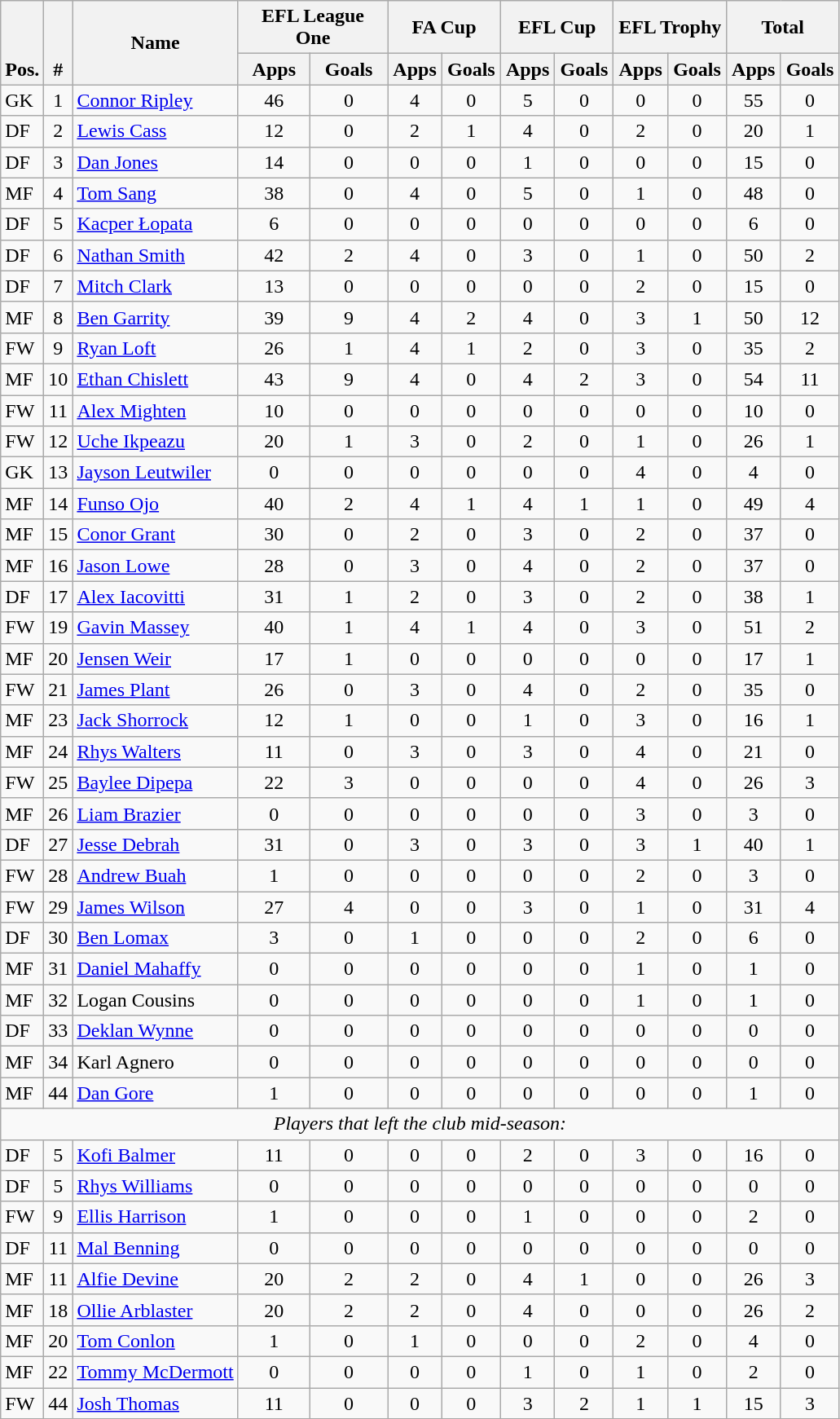<table class="wikitable" style="text-align:center">
<tr>
<th rowspan="2" valign="bottom">Pos.</th>
<th rowspan="2" valign="bottom">#</th>
<th rowspan="2">Name</th>
<th colspan="2" width="115">EFL League One</th>
<th colspan="2" width="85">FA Cup</th>
<th colspan="2" width="85">EFL Cup</th>
<th colspan="2" width="85">EFL Trophy</th>
<th colspan="2" width="85">Total</th>
</tr>
<tr>
<th>Apps</th>
<th>Goals</th>
<th>Apps</th>
<th>Goals</th>
<th>Apps</th>
<th>Goals</th>
<th>Apps</th>
<th>Goals</th>
<th>Apps</th>
<th>Goals</th>
</tr>
<tr>
<td align="left">GK</td>
<td>1</td>
<td align="left"> <a href='#'>Connor Ripley</a></td>
<td>46</td>
<td>0</td>
<td>4</td>
<td>0</td>
<td>5</td>
<td>0</td>
<td>0</td>
<td>0</td>
<td>55</td>
<td>0</td>
</tr>
<tr>
<td align="left">DF</td>
<td>2</td>
<td align="left"> <a href='#'>Lewis Cass</a></td>
<td>12</td>
<td>0</td>
<td>2</td>
<td>1</td>
<td>4</td>
<td>0</td>
<td>2</td>
<td>0</td>
<td>20</td>
<td>1</td>
</tr>
<tr>
<td align="left">DF</td>
<td>3</td>
<td align="left"> <a href='#'>Dan Jones</a></td>
<td>14</td>
<td>0</td>
<td>0</td>
<td>0</td>
<td>1</td>
<td>0</td>
<td>0</td>
<td>0</td>
<td>15</td>
<td>0</td>
</tr>
<tr>
<td align="left">MF</td>
<td>4</td>
<td align="left"> <a href='#'>Tom Sang</a></td>
<td>38</td>
<td>0</td>
<td>4</td>
<td>0</td>
<td>5</td>
<td>0</td>
<td>1</td>
<td>0</td>
<td>48</td>
<td>0</td>
</tr>
<tr>
<td align="left">DF</td>
<td>5</td>
<td align="left"> <a href='#'>Kacper Łopata</a></td>
<td>6</td>
<td>0</td>
<td>0</td>
<td>0</td>
<td>0</td>
<td>0</td>
<td>0</td>
<td>0</td>
<td>6</td>
<td>0</td>
</tr>
<tr>
<td align="left">DF</td>
<td>6</td>
<td align="left"> <a href='#'>Nathan Smith</a></td>
<td>42</td>
<td>2</td>
<td>4</td>
<td>0</td>
<td>3</td>
<td>0</td>
<td>1</td>
<td>0</td>
<td>50</td>
<td>2</td>
</tr>
<tr>
<td align="left">DF</td>
<td>7</td>
<td align="left"> <a href='#'>Mitch Clark</a></td>
<td>13</td>
<td>0</td>
<td>0</td>
<td>0</td>
<td>0</td>
<td>0</td>
<td>2</td>
<td>0</td>
<td>15</td>
<td>0</td>
</tr>
<tr>
<td align="left">MF</td>
<td>8</td>
<td align="left"> <a href='#'>Ben Garrity</a></td>
<td>39</td>
<td>9</td>
<td>4</td>
<td>2</td>
<td>4</td>
<td>0</td>
<td>3</td>
<td>1</td>
<td>50</td>
<td>12</td>
</tr>
<tr>
<td align="left">FW</td>
<td>9</td>
<td align="left"> <a href='#'>Ryan Loft</a></td>
<td>26</td>
<td>1</td>
<td>4</td>
<td>1</td>
<td>2</td>
<td>0</td>
<td>3</td>
<td>0</td>
<td>35</td>
<td>2</td>
</tr>
<tr>
<td align="left">MF</td>
<td>10</td>
<td align="left"> <a href='#'>Ethan Chislett</a></td>
<td>43</td>
<td>9</td>
<td>4</td>
<td>0</td>
<td>4</td>
<td>2</td>
<td>3</td>
<td>0</td>
<td>54</td>
<td>11</td>
</tr>
<tr>
<td align="left">FW</td>
<td>11</td>
<td align="left"> <a href='#'>Alex Mighten</a></td>
<td>10</td>
<td>0</td>
<td>0</td>
<td>0</td>
<td>0</td>
<td>0</td>
<td>0</td>
<td>0</td>
<td>10</td>
<td>0</td>
</tr>
<tr>
<td align="left">FW</td>
<td>12</td>
<td align="left"> <a href='#'>Uche Ikpeazu</a></td>
<td>20</td>
<td>1</td>
<td>3</td>
<td>0</td>
<td>2</td>
<td>0</td>
<td>1</td>
<td>0</td>
<td>26</td>
<td>1</td>
</tr>
<tr>
<td align="left">GK</td>
<td>13</td>
<td align="left"> <a href='#'>Jayson Leutwiler</a></td>
<td>0</td>
<td>0</td>
<td>0</td>
<td>0</td>
<td>0</td>
<td>0</td>
<td>4</td>
<td>0</td>
<td>4</td>
<td>0</td>
</tr>
<tr>
<td align="left">MF</td>
<td>14</td>
<td align="left"> <a href='#'>Funso Ojo</a></td>
<td>40</td>
<td>2</td>
<td>4</td>
<td>1</td>
<td>4</td>
<td>1</td>
<td>1</td>
<td>0</td>
<td>49</td>
<td>4</td>
</tr>
<tr>
<td align="left">MF</td>
<td>15</td>
<td align="left"> <a href='#'>Conor Grant</a></td>
<td>30</td>
<td>0</td>
<td>2</td>
<td>0</td>
<td>3</td>
<td>0</td>
<td>2</td>
<td>0</td>
<td>37</td>
<td>0</td>
</tr>
<tr>
<td align="left">MF</td>
<td>16</td>
<td align="left"> <a href='#'>Jason Lowe</a></td>
<td>28</td>
<td>0</td>
<td>3</td>
<td>0</td>
<td>4</td>
<td>0</td>
<td>2</td>
<td>0</td>
<td>37</td>
<td>0</td>
</tr>
<tr>
<td align="left">DF</td>
<td>17</td>
<td align="left"> <a href='#'>Alex Iacovitti</a></td>
<td>31</td>
<td>1</td>
<td>2</td>
<td>0</td>
<td>3</td>
<td>0</td>
<td>2</td>
<td>0</td>
<td>38</td>
<td>1</td>
</tr>
<tr>
<td align="left">FW</td>
<td>19</td>
<td align="left"> <a href='#'>Gavin Massey</a></td>
<td>40</td>
<td>1</td>
<td>4</td>
<td>1</td>
<td>4</td>
<td>0</td>
<td>3</td>
<td>0</td>
<td>51</td>
<td>2</td>
</tr>
<tr>
<td align="left">MF</td>
<td>20</td>
<td align="left"> <a href='#'>Jensen Weir</a></td>
<td>17</td>
<td>1</td>
<td>0</td>
<td>0</td>
<td>0</td>
<td>0</td>
<td>0</td>
<td>0</td>
<td>17</td>
<td>1</td>
</tr>
<tr>
<td align="left">FW</td>
<td>21</td>
<td align="left"> <a href='#'>James Plant</a></td>
<td>26</td>
<td>0</td>
<td>3</td>
<td>0</td>
<td>4</td>
<td>0</td>
<td>2</td>
<td>0</td>
<td>35</td>
<td>0</td>
</tr>
<tr>
<td align="left">MF</td>
<td>23</td>
<td align="left"> <a href='#'>Jack Shorrock</a></td>
<td>12</td>
<td>1</td>
<td>0</td>
<td>0</td>
<td>1</td>
<td>0</td>
<td>3</td>
<td>0</td>
<td>16</td>
<td>1</td>
</tr>
<tr>
<td align="left">MF</td>
<td>24</td>
<td align="left"> <a href='#'>Rhys Walters</a></td>
<td>11</td>
<td>0</td>
<td>3</td>
<td>0</td>
<td>3</td>
<td>0</td>
<td>4</td>
<td>0</td>
<td>21</td>
<td>0</td>
</tr>
<tr>
<td align="left">FW</td>
<td>25</td>
<td align="left"> <a href='#'>Baylee Dipepa</a></td>
<td>22</td>
<td>3</td>
<td>0</td>
<td>0</td>
<td>0</td>
<td>0</td>
<td>4</td>
<td>0</td>
<td>26</td>
<td>3</td>
</tr>
<tr>
<td align="left">MF</td>
<td>26</td>
<td align="left"> <a href='#'>Liam Brazier</a></td>
<td>0</td>
<td>0</td>
<td>0</td>
<td>0</td>
<td>0</td>
<td>0</td>
<td>3</td>
<td>0</td>
<td>3</td>
<td>0</td>
</tr>
<tr>
<td align="left">DF</td>
<td>27</td>
<td align="left"> <a href='#'>Jesse Debrah</a></td>
<td>31</td>
<td>0</td>
<td>3</td>
<td>0</td>
<td>3</td>
<td>0</td>
<td>3</td>
<td>1</td>
<td>40</td>
<td>1</td>
</tr>
<tr>
<td align="left">FW</td>
<td>28</td>
<td align="left"> <a href='#'>Andrew Buah</a></td>
<td>1</td>
<td>0</td>
<td>0</td>
<td>0</td>
<td>0</td>
<td>0</td>
<td>2</td>
<td>0</td>
<td>3</td>
<td>0</td>
</tr>
<tr>
<td align="left">FW</td>
<td>29</td>
<td align="left"> <a href='#'>James Wilson</a></td>
<td>27</td>
<td>4</td>
<td>0</td>
<td>0</td>
<td>3</td>
<td>0</td>
<td>1</td>
<td>0</td>
<td>31</td>
<td>4</td>
</tr>
<tr>
<td align="left">DF</td>
<td>30</td>
<td align="left"> <a href='#'>Ben Lomax</a></td>
<td>3</td>
<td>0</td>
<td>1</td>
<td>0</td>
<td>0</td>
<td>0</td>
<td>2</td>
<td>0</td>
<td>6</td>
<td>0</td>
</tr>
<tr>
<td align="left">MF</td>
<td>31</td>
<td align="left"> <a href='#'>Daniel Mahaffy</a></td>
<td>0</td>
<td>0</td>
<td>0</td>
<td>0</td>
<td>0</td>
<td>0</td>
<td>1</td>
<td>0</td>
<td>1</td>
<td>0</td>
</tr>
<tr>
<td align="left">MF</td>
<td>32</td>
<td align="left"> Logan Cousins</td>
<td>0</td>
<td>0</td>
<td>0</td>
<td>0</td>
<td>0</td>
<td>0</td>
<td>1</td>
<td>0</td>
<td>1</td>
<td>0</td>
</tr>
<tr>
<td align="left">DF</td>
<td>33</td>
<td align="left"> <a href='#'>Deklan Wynne</a></td>
<td>0</td>
<td>0</td>
<td>0</td>
<td>0</td>
<td>0</td>
<td>0</td>
<td>0</td>
<td>0</td>
<td>0</td>
<td>0</td>
</tr>
<tr>
<td align="left">MF</td>
<td>34</td>
<td align="left"> Karl Agnero</td>
<td>0</td>
<td>0</td>
<td>0</td>
<td>0</td>
<td>0</td>
<td>0</td>
<td>0</td>
<td>0</td>
<td>0</td>
<td>0</td>
</tr>
<tr>
<td align="left">MF</td>
<td>44</td>
<td align="left"> <a href='#'>Dan Gore</a></td>
<td>1</td>
<td>0</td>
<td>0</td>
<td>0</td>
<td>0</td>
<td>0</td>
<td>0</td>
<td>0</td>
<td>1</td>
<td>0</td>
</tr>
<tr>
<td colspan="14"><em>Players that left the club mid-season:</em></td>
</tr>
<tr>
<td align="left">DF</td>
<td>5</td>
<td align="left"> <a href='#'>Kofi Balmer</a></td>
<td>11</td>
<td>0</td>
<td>0</td>
<td>0</td>
<td>2</td>
<td>0</td>
<td>3</td>
<td>0</td>
<td>16</td>
<td>0</td>
</tr>
<tr>
<td align="left">DF</td>
<td>5</td>
<td align="left"> <a href='#'>Rhys Williams</a></td>
<td>0</td>
<td>0</td>
<td>0</td>
<td>0</td>
<td>0</td>
<td>0</td>
<td>0</td>
<td>0</td>
<td>0</td>
<td>0</td>
</tr>
<tr>
<td align="left">FW</td>
<td>9</td>
<td align="left"> <a href='#'>Ellis Harrison</a></td>
<td>1</td>
<td>0</td>
<td>0</td>
<td>0</td>
<td>1</td>
<td>0</td>
<td>0</td>
<td>0</td>
<td>2</td>
<td>0</td>
</tr>
<tr>
<td align="left">DF</td>
<td>11</td>
<td align="left"> <a href='#'>Mal Benning</a></td>
<td>0</td>
<td>0</td>
<td>0</td>
<td>0</td>
<td>0</td>
<td>0</td>
<td>0</td>
<td>0</td>
<td>0</td>
<td>0</td>
</tr>
<tr>
<td align="left">MF</td>
<td>11</td>
<td align="left"> <a href='#'>Alfie Devine</a></td>
<td>20</td>
<td>2</td>
<td>2</td>
<td>0</td>
<td>4</td>
<td>1</td>
<td>0</td>
<td>0</td>
<td>26</td>
<td>3</td>
</tr>
<tr>
<td align="left">MF</td>
<td>18</td>
<td align="left"> <a href='#'>Ollie Arblaster</a></td>
<td>20</td>
<td>2</td>
<td>2</td>
<td>0</td>
<td>4</td>
<td>0</td>
<td>0</td>
<td>0</td>
<td>26</td>
<td>2</td>
</tr>
<tr>
<td align="left">MF</td>
<td>20</td>
<td align="left"> <a href='#'>Tom Conlon</a></td>
<td>1</td>
<td>0</td>
<td>1</td>
<td>0</td>
<td>0</td>
<td>0</td>
<td>2</td>
<td>0</td>
<td>4</td>
<td>0</td>
</tr>
<tr>
<td align="left">MF</td>
<td>22</td>
<td align="left"> <a href='#'>Tommy McDermott</a></td>
<td>0</td>
<td>0</td>
<td>0</td>
<td>0</td>
<td>1</td>
<td>0</td>
<td>1</td>
<td>0</td>
<td>2</td>
<td>0</td>
</tr>
<tr>
<td align="left">FW</td>
<td>44</td>
<td align="left"> <a href='#'>Josh Thomas</a></td>
<td>11</td>
<td>0</td>
<td>0</td>
<td>0</td>
<td>3</td>
<td>2</td>
<td>1</td>
<td>1</td>
<td>15</td>
<td>3</td>
</tr>
<tr>
</tr>
</table>
